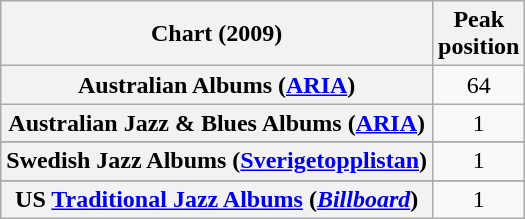<table class="wikitable sortable plainrowheaders" style="text-align:center">
<tr>
<th scope="col">Chart (2009)</th>
<th scope="col">Peak<br>position</th>
</tr>
<tr>
<th scope="row">Australian Albums (<a href='#'>ARIA</a>)</th>
<td>64</td>
</tr>
<tr>
<th scope="row">Australian Jazz & Blues Albums (<a href='#'>ARIA</a>)</th>
<td>1</td>
</tr>
<tr>
</tr>
<tr>
</tr>
<tr>
</tr>
<tr>
</tr>
<tr>
</tr>
<tr>
</tr>
<tr>
</tr>
<tr>
</tr>
<tr>
</tr>
<tr>
</tr>
<tr>
</tr>
<tr>
<th scope="row">Swedish Jazz Albums (<a href='#'>Sverigetopplistan</a>)</th>
<td>1</td>
</tr>
<tr>
</tr>
<tr>
</tr>
<tr>
</tr>
<tr>
</tr>
<tr>
</tr>
<tr>
</tr>
<tr>
<th scope="row">US <a href='#'>Traditional Jazz Albums</a> (<em><a href='#'>Billboard</a></em>)</th>
<td>1</td>
</tr>
</table>
